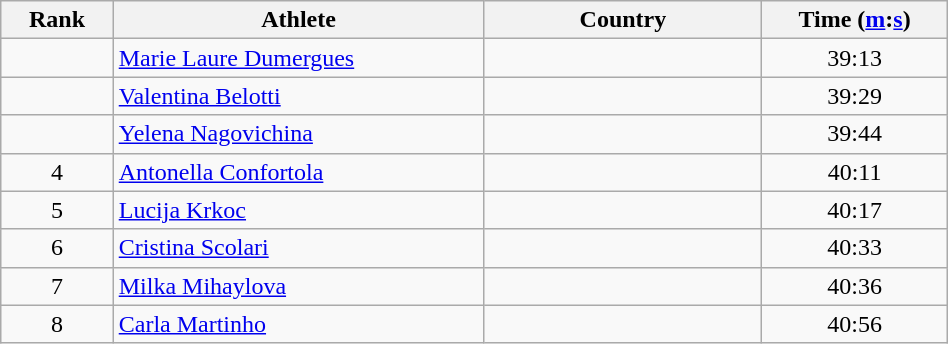<table class="wikitable" width=50%>
<tr>
<th width=5%>Rank</th>
<th width=20%>Athlete</th>
<th width=15%>Country</th>
<th width=10%>Time (<a href='#'>m</a>:<a href='#'>s</a>)</th>
</tr>
<tr align="center">
<td></td>
<td align="left"><a href='#'>Marie Laure Dumergues</a></td>
<td align="left"></td>
<td>39:13</td>
</tr>
<tr align="center">
<td></td>
<td align="left"><a href='#'>Valentina Belotti</a></td>
<td align="left"></td>
<td>39:29</td>
</tr>
<tr align="center">
<td></td>
<td align="left"><a href='#'>Yelena Nagovichina</a></td>
<td align="left"></td>
<td>39:44</td>
</tr>
<tr align="center">
<td>4</td>
<td align="left"><a href='#'>Antonella Confortola</a></td>
<td align="left"></td>
<td>40:11</td>
</tr>
<tr align="center">
<td>5</td>
<td align="left"><a href='#'>Lucija Krkoc</a></td>
<td align="left"></td>
<td>40:17</td>
</tr>
<tr align="center">
<td>6</td>
<td align="left"><a href='#'>Cristina Scolari</a></td>
<td align="left"></td>
<td>40:33</td>
</tr>
<tr align="center">
<td>7</td>
<td align="left"><a href='#'>Milka Mihaylova</a></td>
<td align="left"></td>
<td>40:36</td>
</tr>
<tr align="center">
<td>8</td>
<td align="left"><a href='#'>Carla Martinho</a></td>
<td align="left"></td>
<td>40:56</td>
</tr>
</table>
